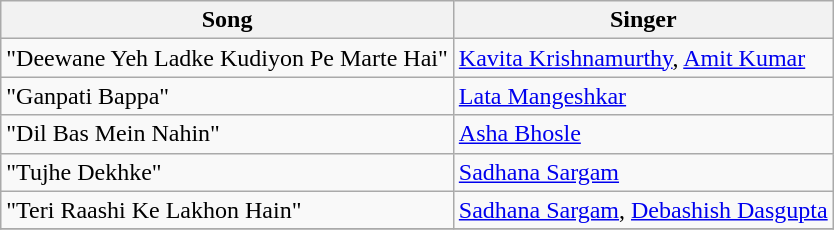<table class="wikitable">
<tr>
<th>Song</th>
<th>Singer</th>
</tr>
<tr>
<td>"Deewane Yeh Ladke Kudiyon Pe Marte Hai"</td>
<td><a href='#'>Kavita Krishnamurthy</a>, <a href='#'>Amit Kumar</a></td>
</tr>
<tr>
<td>"Ganpati Bappa"</td>
<td><a href='#'>Lata Mangeshkar</a></td>
</tr>
<tr>
<td>"Dil Bas Mein Nahin"</td>
<td><a href='#'>Asha Bhosle</a></td>
</tr>
<tr>
<td>"Tujhe Dekhke"</td>
<td><a href='#'>Sadhana Sargam</a></td>
</tr>
<tr>
<td>"Teri Raashi Ke Lakhon Hain"</td>
<td><a href='#'>Sadhana Sargam</a>, <a href='#'>Debashish Dasgupta</a></td>
</tr>
<tr>
</tr>
</table>
